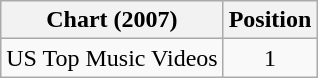<table class="wikitable" border="1">
<tr>
<th>Chart (2007)</th>
<th>Position</th>
</tr>
<tr>
<td>US Top Music Videos</td>
<td align="center">1</td>
</tr>
</table>
